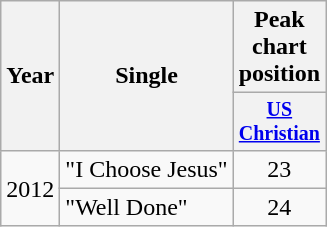<table class="wikitable" style="text-align:center;">
<tr>
<th rowspan=2>Year</th>
<th rowspan=2>Single</th>
<th colspan=6>Peak chart position</th>
</tr>
<tr style="font-size:smaller;">
<th width=40><a href='#'>US Christian</a></th>
</tr>
<tr>
<td rowspan="2">2012</td>
<td align="left">"I Choose Jesus"</td>
<td>23</td>
</tr>
<tr>
<td align="left">"Well Done"</td>
<td>24</td>
</tr>
</table>
